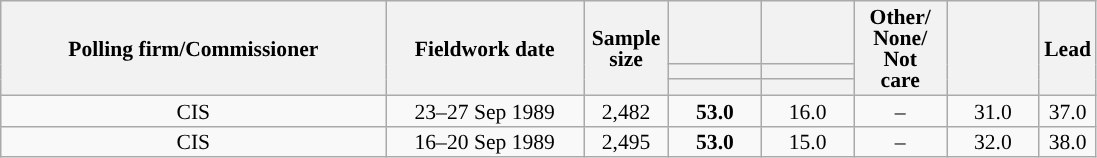<table class="wikitable collapsible collapsed" style="text-align:center; font-size:90%; line-height:14px;">
<tr style="height:42px;">
<th style="width:250px;" rowspan="3">Polling firm/Commissioner</th>
<th style="width:125px;" rowspan="3">Fieldwork date</th>
<th style="width:50px;" rowspan="3">Sample size</th>
<th style="width:55px;"></th>
<th style="width:55px;"></th>
<th style="width:55px;" rowspan="3">Other/<br>None/<br>Not<br>care</th>
<th style="width:55px;" rowspan="3"></th>
<th style="width:30px;" rowspan="3">Lead</th>
</tr>
<tr>
<th style="color:inherit;background:"></th>
<th style="color:inherit;background:"></th>
</tr>
<tr>
<th></th>
<th></th>
</tr>
<tr>
<td>CIS</td>
<td>23–27 Sep 1989</td>
<td>2,482</td>
<td><strong>53.0</strong></td>
<td>16.0</td>
<td>–</td>
<td>31.0</td>
<td style="background:">37.0</td>
</tr>
<tr>
<td>CIS</td>
<td>16–20 Sep 1989</td>
<td>2,495</td>
<td><strong>53.0</strong></td>
<td>15.0</td>
<td>–</td>
<td>32.0</td>
<td style="background:">38.0</td>
</tr>
</table>
